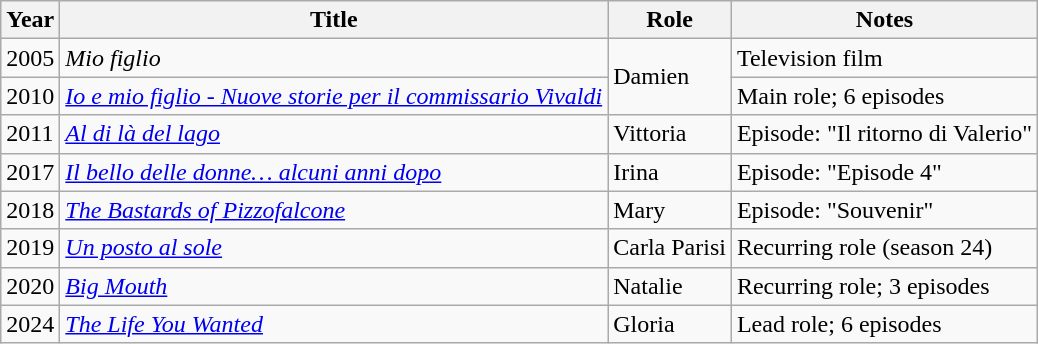<table class="wikitable">
<tr>
<th>Year</th>
<th>Title</th>
<th>Role</th>
<th>Notes</th>
</tr>
<tr>
<td>2005</td>
<td><em>Mio figlio</em></td>
<td rowspan="2">Damien</td>
<td>Television film</td>
</tr>
<tr>
<td>2010</td>
<td><em><a href='#'>Io e mio figlio - Nuove storie per il commissario Vivaldi</a></em></td>
<td>Main role; 6 episodes</td>
</tr>
<tr>
<td>2011</td>
<td><em><a href='#'>Al di là del lago</a></em></td>
<td>Vittoria</td>
<td>Episode: "Il ritorno di Valerio"</td>
</tr>
<tr>
<td>2017</td>
<td><em><a href='#'>Il bello delle donne… alcuni anni dopo</a></em></td>
<td>Irina</td>
<td>Episode: "Episode 4"</td>
</tr>
<tr>
<td>2018</td>
<td><em><a href='#'>The Bastards of Pizzofalcone</a></em></td>
<td>Mary</td>
<td>Episode: "Souvenir"</td>
</tr>
<tr>
<td>2019</td>
<td><em><a href='#'>Un posto al sole</a></em></td>
<td>Carla Parisi</td>
<td>Recurring role (season 24)</td>
</tr>
<tr>
<td>2020</td>
<td><em><a href='#'>Big Mouth</a></em></td>
<td>Natalie</td>
<td>Recurring role; 3 episodes</td>
</tr>
<tr>
<td>2024</td>
<td><em><a href='#'>The Life You Wanted</a></em></td>
<td>Gloria</td>
<td>Lead role; 6 episodes</td>
</tr>
</table>
